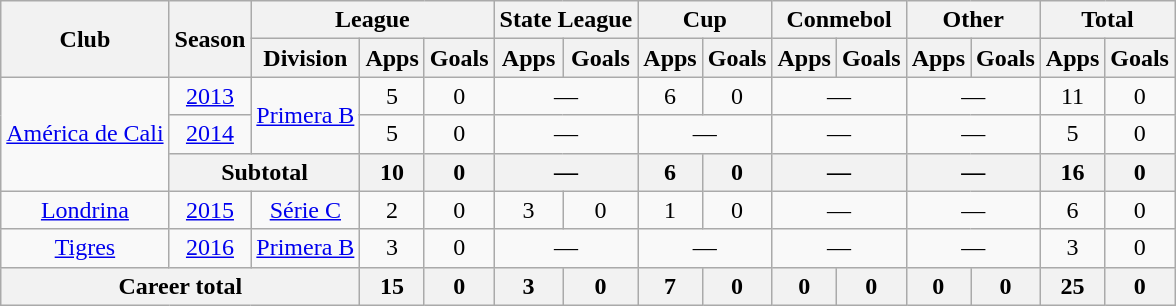<table class="wikitable" style="text-align: center;">
<tr>
<th rowspan="2">Club</th>
<th rowspan="2">Season</th>
<th colspan="3">League</th>
<th colspan="2">State League</th>
<th colspan="2">Cup</th>
<th colspan="2">Conmebol</th>
<th colspan="2">Other</th>
<th colspan="2">Total</th>
</tr>
<tr>
<th>Division</th>
<th>Apps</th>
<th>Goals</th>
<th>Apps</th>
<th>Goals</th>
<th>Apps</th>
<th>Goals</th>
<th>Apps</th>
<th>Goals</th>
<th>Apps</th>
<th>Goals</th>
<th>Apps</th>
<th>Goals</th>
</tr>
<tr>
<td rowspan=3 valign="center"><a href='#'>América de Cali</a></td>
<td><a href='#'>2013</a></td>
<td rowspan=2><a href='#'>Primera B</a></td>
<td>5</td>
<td>0</td>
<td colspan="2">—</td>
<td>6</td>
<td>0</td>
<td colspan="2">—</td>
<td colspan="2">—</td>
<td>11</td>
<td>0</td>
</tr>
<tr>
<td><a href='#'>2014</a></td>
<td>5</td>
<td>0</td>
<td colspan="2">—</td>
<td colspan="2">—</td>
<td colspan="2">—</td>
<td colspan="2">—</td>
<td>5</td>
<td>0</td>
</tr>
<tr>
<th colspan="2">Subtotal</th>
<th>10</th>
<th>0</th>
<th colspan="2">—</th>
<th>6</th>
<th>0</th>
<th colspan="2">—</th>
<th colspan="2">—</th>
<th>16</th>
<th>0</th>
</tr>
<tr>
<td valign="center"><a href='#'>Londrina</a></td>
<td><a href='#'>2015</a></td>
<td><a href='#'>Série C</a></td>
<td>2</td>
<td>0</td>
<td>3</td>
<td>0</td>
<td>1</td>
<td>0</td>
<td colspan="2">—</td>
<td colspan="2">—</td>
<td>6</td>
<td>0</td>
</tr>
<tr>
<td valign="center"><a href='#'>Tigres</a></td>
<td><a href='#'>2016</a></td>
<td><a href='#'>Primera B</a></td>
<td>3</td>
<td>0</td>
<td colspan="2">—</td>
<td colspan="2">—</td>
<td colspan="2">—</td>
<td colspan="2">—</td>
<td>3</td>
<td>0</td>
</tr>
<tr>
<th colspan="3"><strong>Career total</strong></th>
<th>15</th>
<th>0</th>
<th>3</th>
<th>0</th>
<th>7</th>
<th>0</th>
<th>0</th>
<th>0</th>
<th>0</th>
<th>0</th>
<th>25</th>
<th>0</th>
</tr>
</table>
